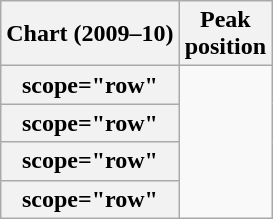<table class="wikitable sortable plainrowheaders">
<tr>
<th scope="col">Chart (2009–10)</th>
<th scope="col">Peak<br>position</th>
</tr>
<tr>
<th>scope="row"</th>
</tr>
<tr>
<th>scope="row"</th>
</tr>
<tr>
<th>scope="row"</th>
</tr>
<tr>
<th>scope="row"</th>
</tr>
</table>
